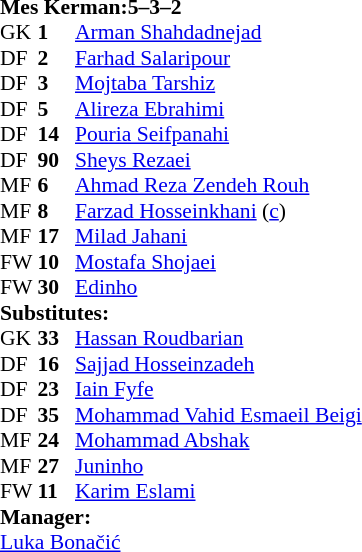<table style="font-size: 90%" cellspacing="0" cellpadding="0">
<tr>
<td colspan="4"><strong>Mes Kerman:5–3–2</strong></td>
</tr>
<tr>
<th width=25></th>
<th width=25></th>
</tr>
<tr>
<td>GK</td>
<td><strong>1</strong></td>
<td> <a href='#'>Arman Shahdadnejad</a></td>
</tr>
<tr>
<td>DF</td>
<td><strong>2</strong></td>
<td> <a href='#'>Farhad Salaripour</a></td>
</tr>
<tr>
<td>DF</td>
<td><strong>3</strong></td>
<td> <a href='#'>Mojtaba Tarshiz</a></td>
</tr>
<tr>
<td>DF</td>
<td><strong>5</strong></td>
<td> <a href='#'>Alireza Ebrahimi</a></td>
<td></td>
<td></td>
</tr>
<tr>
<td>DF</td>
<td><strong>14</strong></td>
<td> <a href='#'>Pouria Seifpanahi</a></td>
<td></td>
<td></td>
</tr>
<tr>
<td>DF</td>
<td><strong>90</strong></td>
<td> <a href='#'>Sheys Rezaei</a></td>
</tr>
<tr>
<td>MF</td>
<td><strong>6</strong></td>
<td> <a href='#'>Ahmad Reza Zendeh Rouh</a></td>
</tr>
<tr>
<td>MF</td>
<td><strong>8</strong></td>
<td> <a href='#'>Farzad Hosseinkhani</a> (<a href='#'>c</a>)</td>
</tr>
<tr>
<td>MF</td>
<td><strong>17</strong></td>
<td> <a href='#'>Milad Jahani</a></td>
</tr>
<tr>
<td>FW</td>
<td><strong>10</strong></td>
<td> <a href='#'>Mostafa Shojaei</a></td>
<td></td>
<td></td>
</tr>
<tr>
<td>FW</td>
<td><strong>30</strong></td>
<td> <a href='#'>Edinho</a></td>
</tr>
<tr>
<td colspan=3><strong>Substitutes:</strong></td>
</tr>
<tr>
<td>GK</td>
<td><strong>33</strong></td>
<td> <a href='#'>Hassan Roudbarian</a></td>
</tr>
<tr>
<td>DF</td>
<td><strong>16</strong></td>
<td> <a href='#'>Sajjad Hosseinzadeh</a></td>
<td></td>
<td></td>
</tr>
<tr>
<td>DF</td>
<td><strong>23</strong></td>
<td> <a href='#'>Iain Fyfe</a></td>
</tr>
<tr>
<td>DF</td>
<td><strong>35</strong></td>
<td> <a href='#'>Mohammad Vahid Esmaeil Beigi</a></td>
<td></td>
<td></td>
</tr>
<tr>
<td>MF</td>
<td><strong>24</strong></td>
<td> <a href='#'>Mohammad Abshak</a></td>
</tr>
<tr>
<td>MF</td>
<td><strong>27</strong></td>
<td> <a href='#'>Juninho</a></td>
</tr>
<tr>
<td>FW</td>
<td><strong>11</strong></td>
<td> <a href='#'>Karim Eslami</a></td>
<td></td>
<td></td>
</tr>
<tr>
<td colspan=3><strong>Manager:</strong></td>
</tr>
<tr>
<td colspan=4> <a href='#'>Luka Bonačić</a></td>
</tr>
<tr>
</tr>
</table>
